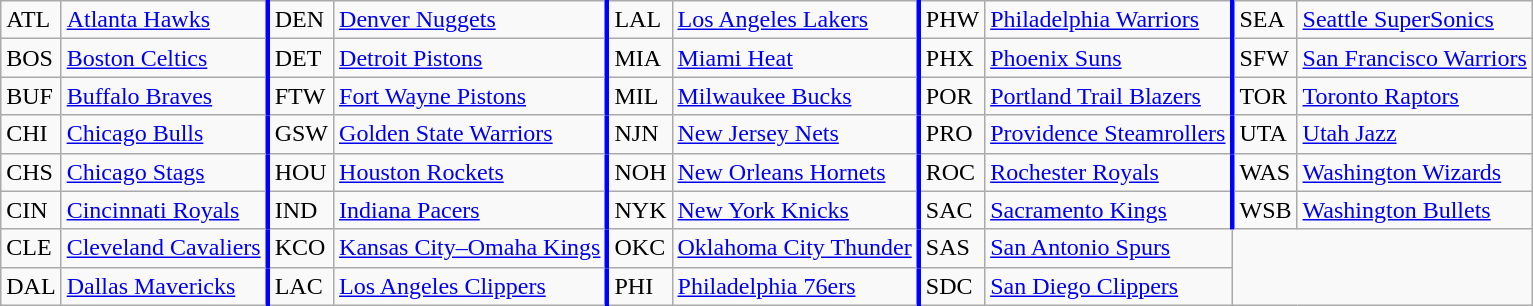<table class="wikitable" align=center>
<tr>
<td>ATL</td>
<td style="border-right: solid blue"><a href='#'>Atlanta Hawks</a></td>
<td>DEN</td>
<td style="border-right: solid blue"><a href='#'>Denver Nuggets</a></td>
<td>LAL</td>
<td style="border-right: solid blue"><a href='#'>Los Angeles Lakers</a></td>
<td>PHW</td>
<td style="border-right: solid blue"><a href='#'>Philadelphia Warriors</a></td>
<td>SEA</td>
<td><a href='#'>Seattle SuperSonics</a></td>
</tr>
<tr>
<td>BOS</td>
<td style="border-right: solid blue"><a href='#'>Boston Celtics</a></td>
<td>DET</td>
<td style="border-right: solid blue"><a href='#'>Detroit Pistons</a></td>
<td>MIA</td>
<td style="border-right: solid blue"><a href='#'>Miami Heat</a></td>
<td>PHX</td>
<td style="border-right: solid blue"><a href='#'>Phoenix Suns</a></td>
<td>SFW</td>
<td><a href='#'>San Francisco Warriors</a></td>
</tr>
<tr>
<td>BUF</td>
<td style="border-right: solid blue"><a href='#'>Buffalo Braves</a></td>
<td>FTW</td>
<td style="border-right: solid blue"><a href='#'>Fort Wayne Pistons</a></td>
<td>MIL</td>
<td style="border-right: solid blue"><a href='#'>Milwaukee Bucks</a></td>
<td>POR</td>
<td style="border-right: solid blue"><a href='#'>Portland Trail Blazers</a></td>
<td>TOR</td>
<td><a href='#'>Toronto Raptors</a></td>
</tr>
<tr>
<td>CHI</td>
<td style="border-right: solid blue"><a href='#'>Chicago Bulls</a></td>
<td>GSW</td>
<td style="border-right: solid blue"><a href='#'>Golden State Warriors</a></td>
<td>NJN</td>
<td style="border-right: solid blue"><a href='#'>New Jersey Nets</a></td>
<td>PRO</td>
<td style="border-right: solid blue"><a href='#'>Providence Steamrollers</a></td>
<td>UTA</td>
<td><a href='#'>Utah Jazz</a></td>
</tr>
<tr>
<td>CHS</td>
<td style="border-right: solid blue"><a href='#'>Chicago Stags</a></td>
<td>HOU</td>
<td style="border-right: solid blue"><a href='#'>Houston Rockets</a></td>
<td>NOH</td>
<td style="border-right: solid blue"><a href='#'>New Orleans Hornets</a></td>
<td>ROC</td>
<td style="border-right: solid blue"><a href='#'>Rochester Royals</a></td>
<td>WAS</td>
<td><a href='#'>Washington Wizards</a></td>
</tr>
<tr>
<td>CIN</td>
<td style="border-right: solid blue"><a href='#'>Cincinnati Royals</a></td>
<td>IND</td>
<td style="border-right: solid blue"><a href='#'>Indiana Pacers</a></td>
<td>NYK</td>
<td style="border-right: solid blue"><a href='#'>New York Knicks</a></td>
<td>SAC</td>
<td style="border-right: solid blue"><a href='#'>Sacramento Kings</a></td>
<td>WSB</td>
<td><a href='#'>Washington Bullets</a></td>
</tr>
<tr>
<td>CLE</td>
<td style="border-right: solid blue"><a href='#'>Cleveland Cavaliers</a></td>
<td>KCO</td>
<td style="border-right: solid blue"><a href='#'>Kansas City–Omaha Kings</a></td>
<td>OKC</td>
<td style="border-right: solid blue"><a href='#'>Oklahoma City Thunder</a></td>
<td>SAS</td>
<td><a href='#'>San Antonio Spurs</a></td>
</tr>
<tr>
<td>DAL</td>
<td style="border-right: solid blue"><a href='#'>Dallas Mavericks</a></td>
<td>LAC</td>
<td style="border-right: solid blue"><a href='#'>Los Angeles Clippers</a></td>
<td>PHI</td>
<td style="border-right: solid blue"><a href='#'>Philadelphia 76ers</a></td>
<td>SDC</td>
<td><a href='#'>San Diego Clippers</a></td>
</tr>
</table>
